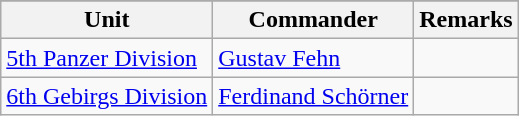<table class="wikitable">
<tr>
</tr>
<tr>
<th>Unit</th>
<th>Commander</th>
<th>Remarks</th>
</tr>
<tr>
<td><a href='#'>5th Panzer Division</a></td>
<td><a href='#'>Gustav Fehn</a></td>
<td></td>
</tr>
<tr>
<td><a href='#'>6th Gebirgs Division</a></td>
<td><a href='#'>Ferdinand Schörner</a></td>
<td></td>
</tr>
</table>
